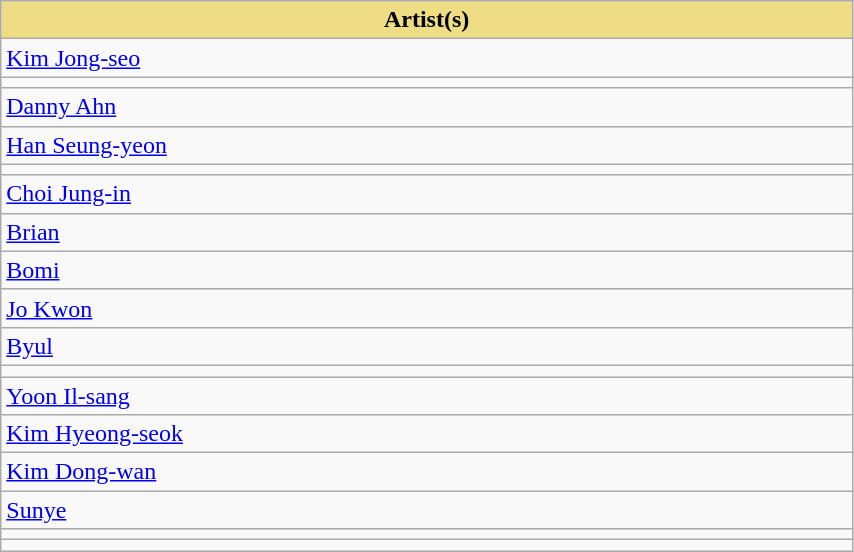<table class="wikitable" style="width:45%">
<tr>
<th scope="col" style="background-color:#EEDD85; width:22.5%">Artist(s)</th>
</tr>
<tr>
<td><a href='#'>Kim Jong-seo</a></td>
</tr>
<tr>
<td></td>
</tr>
<tr>
<td><a href='#'>Danny Ahn</a></td>
</tr>
<tr>
<td><a href='#'>Han Seung-yeon</a></td>
</tr>
<tr>
<td></td>
</tr>
<tr>
<td><a href='#'>Choi Jung-in</a></td>
</tr>
<tr>
<td><a href='#'>Brian</a></td>
</tr>
<tr>
<td><a href='#'>Bomi</a></td>
</tr>
<tr>
<td><a href='#'>Jo Kwon</a></td>
</tr>
<tr>
<td><a href='#'>Byul</a></td>
</tr>
<tr>
<td></td>
</tr>
<tr>
<td><a href='#'>Yoon Il-sang</a></td>
</tr>
<tr>
<td><a href='#'>Kim Hyeong-seok</a></td>
</tr>
<tr>
<td><a href='#'>Kim Dong-wan</a></td>
</tr>
<tr>
<td><a href='#'>Sunye</a></td>
</tr>
<tr>
<td></td>
</tr>
<tr>
<td></td>
</tr>
</table>
